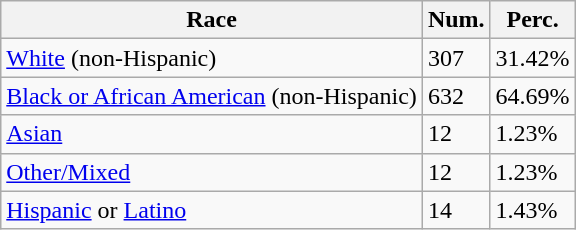<table class="wikitable">
<tr>
<th>Race</th>
<th>Num.</th>
<th>Perc.</th>
</tr>
<tr>
<td><a href='#'>White</a> (non-Hispanic)</td>
<td>307</td>
<td>31.42%</td>
</tr>
<tr>
<td><a href='#'>Black or African American</a> (non-Hispanic)</td>
<td>632</td>
<td>64.69%</td>
</tr>
<tr>
<td><a href='#'>Asian</a></td>
<td>12</td>
<td>1.23%</td>
</tr>
<tr>
<td><a href='#'>Other/Mixed</a></td>
<td>12</td>
<td>1.23%</td>
</tr>
<tr>
<td><a href='#'>Hispanic</a> or <a href='#'>Latino</a></td>
<td>14</td>
<td>1.43%</td>
</tr>
</table>
